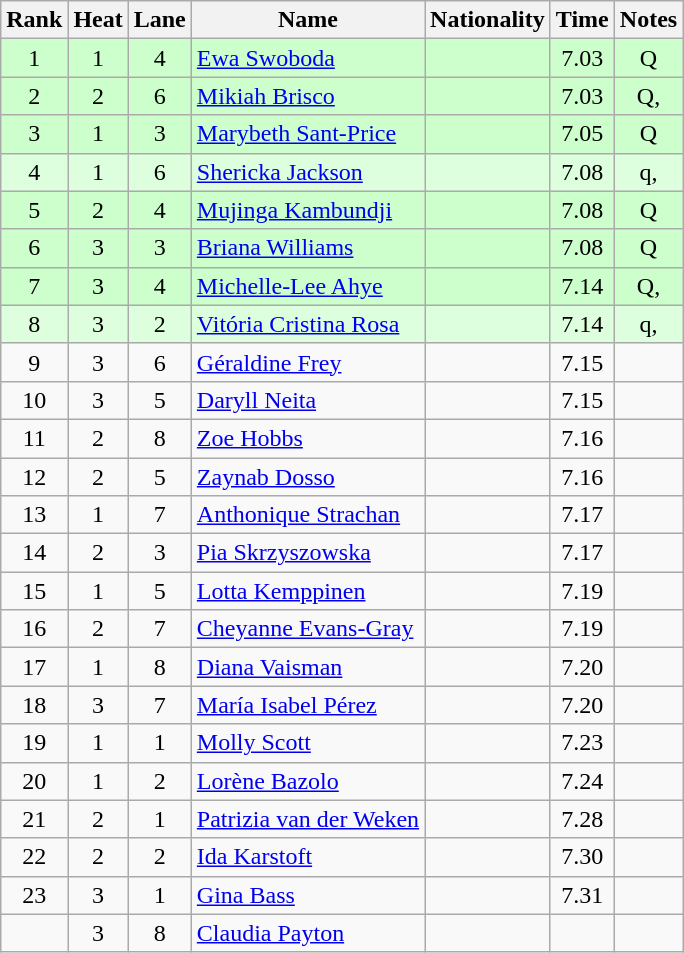<table class="wikitable sortable" style="text-align:center">
<tr>
<th>Rank</th>
<th>Heat</th>
<th>Lane</th>
<th>Name</th>
<th>Nationality</th>
<th>Time</th>
<th>Notes</th>
</tr>
<tr bgcolor=ccffcc>
<td>1</td>
<td>1</td>
<td>4</td>
<td align="left"><a href='#'>Ewa Swoboda</a></td>
<td align=left></td>
<td>7.03</td>
<td>Q</td>
</tr>
<tr bgcolor=ccffcc>
<td>2</td>
<td>2</td>
<td>6</td>
<td align="left"><a href='#'>Mikiah Brisco</a></td>
<td align=left></td>
<td>7.03</td>
<td>Q, </td>
</tr>
<tr bgcolor=ccffcc>
<td>3</td>
<td>1</td>
<td>3</td>
<td align="left"><a href='#'>Marybeth Sant-Price</a></td>
<td align=left></td>
<td>7.05</td>
<td>Q</td>
</tr>
<tr bgcolor=ddffdd>
<td>4</td>
<td>1</td>
<td>6</td>
<td align="left"><a href='#'>Shericka Jackson</a></td>
<td align=left></td>
<td>7.08</td>
<td>q, </td>
</tr>
<tr bgcolor=ccffcc>
<td>5</td>
<td>2</td>
<td>4</td>
<td align="left"><a href='#'>Mujinga Kambundji</a></td>
<td align=left></td>
<td>7.08</td>
<td>Q</td>
</tr>
<tr bgcolor=ccffcc>
<td>6</td>
<td>3</td>
<td>3</td>
<td align="left"><a href='#'>Briana Williams</a></td>
<td align=left></td>
<td>7.08</td>
<td>Q</td>
</tr>
<tr bgcolor=ccffcc>
<td>7</td>
<td>3</td>
<td>4</td>
<td align="left"><a href='#'>Michelle-Lee Ahye</a></td>
<td align=left></td>
<td>7.14</td>
<td>Q, </td>
</tr>
<tr bgcolor=ddffdd>
<td>8</td>
<td>3</td>
<td>2</td>
<td align="left"><a href='#'>Vitória Cristina Rosa</a></td>
<td align=left></td>
<td>7.14</td>
<td>q, </td>
</tr>
<tr>
<td>9</td>
<td>3</td>
<td>6</td>
<td align="left"><a href='#'>Géraldine Frey</a></td>
<td align=left></td>
<td>7.15</td>
<td></td>
</tr>
<tr>
<td>10</td>
<td>3</td>
<td>5</td>
<td align="left"><a href='#'>Daryll Neita</a></td>
<td align=left></td>
<td>7.15</td>
<td></td>
</tr>
<tr>
<td>11</td>
<td>2</td>
<td>8</td>
<td align="left"><a href='#'>Zoe Hobbs</a></td>
<td align=left></td>
<td>7.16</td>
<td></td>
</tr>
<tr>
<td>12</td>
<td>2</td>
<td>5</td>
<td align="left"><a href='#'>Zaynab Dosso</a></td>
<td align=left></td>
<td>7.16</td>
<td></td>
</tr>
<tr>
<td>13</td>
<td>1</td>
<td>7</td>
<td align="left"><a href='#'>Anthonique Strachan</a></td>
<td align=left></td>
<td>7.17</td>
<td></td>
</tr>
<tr>
<td>14</td>
<td>2</td>
<td>3</td>
<td align="left"><a href='#'>Pia Skrzyszowska</a></td>
<td align=left></td>
<td>7.17</td>
<td></td>
</tr>
<tr>
<td>15</td>
<td>1</td>
<td>5</td>
<td align="left"><a href='#'>Lotta Kemppinen</a></td>
<td align=left></td>
<td>7.19</td>
<td></td>
</tr>
<tr>
<td>16</td>
<td>2</td>
<td>7</td>
<td align="left"><a href='#'>Cheyanne Evans-Gray</a></td>
<td align=left></td>
<td>7.19</td>
<td></td>
</tr>
<tr>
<td>17</td>
<td>1</td>
<td>8</td>
<td align="left"><a href='#'>Diana Vaisman</a></td>
<td align=left></td>
<td>7.20</td>
<td></td>
</tr>
<tr>
<td>18</td>
<td>3</td>
<td>7</td>
<td align="left"><a href='#'>María Isabel Pérez</a></td>
<td align=left></td>
<td>7.20</td>
<td></td>
</tr>
<tr>
<td>19</td>
<td>1</td>
<td>1</td>
<td align="left"><a href='#'>Molly Scott</a></td>
<td align=left></td>
<td>7.23</td>
<td></td>
</tr>
<tr>
<td>20</td>
<td>1</td>
<td>2</td>
<td align="left"><a href='#'>Lorène Bazolo</a></td>
<td align=left></td>
<td>7.24</td>
<td></td>
</tr>
<tr>
<td>21</td>
<td>2</td>
<td>1</td>
<td align="left"><a href='#'>Patrizia van der Weken</a></td>
<td align=left></td>
<td>7.28</td>
<td></td>
</tr>
<tr>
<td>22</td>
<td>2</td>
<td>2</td>
<td align="left"><a href='#'>Ida Karstoft</a></td>
<td align=left></td>
<td>7.30</td>
<td></td>
</tr>
<tr>
<td>23</td>
<td>3</td>
<td>1</td>
<td align="left"><a href='#'>Gina Bass</a></td>
<td align=left></td>
<td>7.31</td>
<td></td>
</tr>
<tr>
<td></td>
<td>3</td>
<td>8</td>
<td align="left"><a href='#'>Claudia Payton</a></td>
<td align=left></td>
<td></td>
<td></td>
</tr>
</table>
